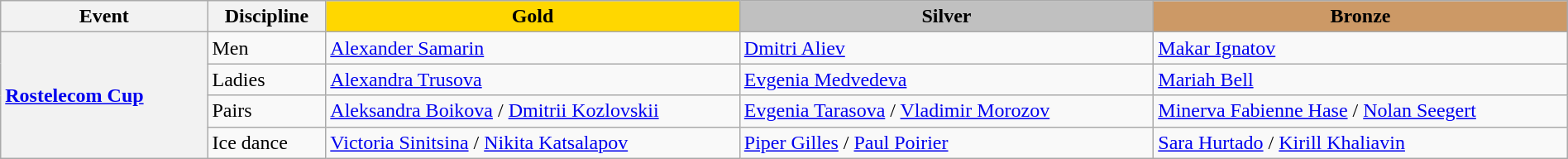<table class="wikitable unsortable" style="text-align:left; width:100%;">
<tr>
<th scope="col" style="width:10%">Event</th>
<th scope="col" style="width:5%">Discipline</th>
<td scope="col" style="text-align:center; width:20%; background:gold"><strong>Gold</strong></td>
<td scope="col" style="text-align:center; width:20%; background:silver"><strong>Silver</strong></td>
<td scope="col" style="text-align:center; width:20%; background:#c96"><strong>Bronze</strong></td>
</tr>
<tr>
<th scope="row" style="text-align:left" rowspan="4"> <a href='#'>Rostelecom Cup</a></th>
<td>Men</td>
<td> <a href='#'>Alexander Samarin</a></td>
<td> <a href='#'>Dmitri Aliev</a></td>
<td> <a href='#'>Makar Ignatov</a></td>
</tr>
<tr>
<td>Ladies</td>
<td> <a href='#'>Alexandra Trusova</a></td>
<td> <a href='#'>Evgenia Medvedeva</a></td>
<td> <a href='#'>Mariah Bell</a></td>
</tr>
<tr>
<td>Pairs</td>
<td> <a href='#'>Aleksandra Boikova</a> / <a href='#'>Dmitrii Kozlovskii</a></td>
<td> <a href='#'>Evgenia Tarasova</a> / <a href='#'>Vladimir Morozov</a></td>
<td> <a href='#'>Minerva Fabienne Hase</a> / <a href='#'>Nolan Seegert</a></td>
</tr>
<tr>
<td>Ice dance</td>
<td> <a href='#'>Victoria Sinitsina</a> / <a href='#'>Nikita Katsalapov</a></td>
<td> <a href='#'>Piper Gilles</a> / <a href='#'>Paul Poirier</a></td>
<td> <a href='#'>Sara Hurtado</a> / <a href='#'>Kirill Khaliavin</a></td>
</tr>
</table>
